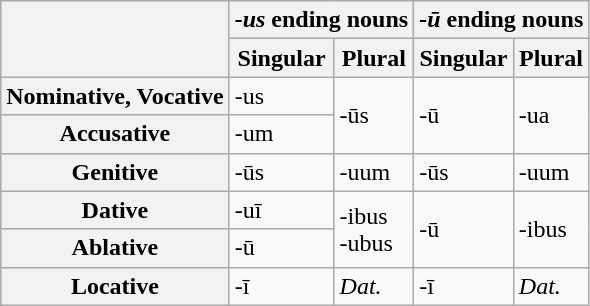<table class="wikitable">
<tr>
<th rowspan="2"></th>
<th colspan="2"><em>-us</em> ending nouns</th>
<th colspan="2"><em>-ū</em> ending nouns</th>
</tr>
<tr>
<th>Singular</th>
<th>Plural</th>
<th>Singular</th>
<th>Plural</th>
</tr>
<tr>
<th>Nominative, Vocative</th>
<td>-us</td>
<td rowspan="2">-ūs</td>
<td rowspan="2">-ū</td>
<td rowspan="2">-ua</td>
</tr>
<tr>
<th>Accusative</th>
<td>-um</td>
</tr>
<tr>
<th>Genitive</th>
<td>-ūs</td>
<td>-uum</td>
<td>-ūs</td>
<td>-uum</td>
</tr>
<tr>
<th>Dative</th>
<td>-uī</td>
<td rowspan="2">-ibus<br>-ubus</td>
<td rowspan="2">-ū</td>
<td rowspan="2">-ibus</td>
</tr>
<tr>
<th>Ablative</th>
<td>-ū</td>
</tr>
<tr>
<th>Locative</th>
<td>-ī</td>
<td><em>Dat.</em></td>
<td>-ī</td>
<td><em>Dat.</em></td>
</tr>
</table>
